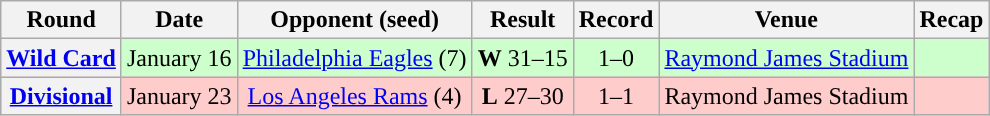<table class="wikitable" style="text-align:center">
<tr>
<th>Round</th>
<th>Date</th>
<th>Opponent (seed)</th>
<th>Result</th>
<th>Record</th>
<th>Venue</th>
<th>Recap</th>
</tr>
<tr style="background:#cfc">
<th><a href='#'>Wild Card</a></th>
<td>January 16</td>
<td><a href='#'>Philadelphia Eagles</a> (7)</td>
<td><strong>W</strong> 31–15</td>
<td>1–0</td>
<td><a href='#'>Raymond James Stadium</a></td>
<td></td>
</tr>
<tr style="background:#fcc">
<th><a href='#'>Divisional</a></th>
<td>January 23</td>
<td><a href='#'>Los Angeles Rams</a> (4)</td>
<td><strong>L</strong> 27–30</td>
<td>1–1</td>
<td>Raymond James Stadium</td>
<td></td>
</tr>
</table>
